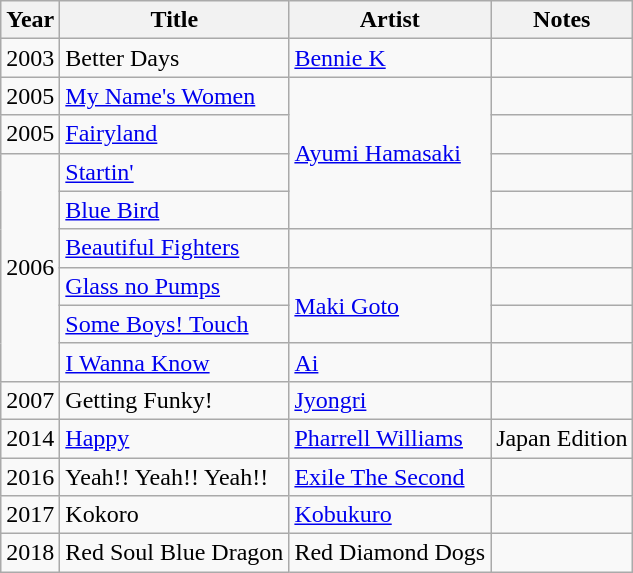<table class="wikitable">
<tr>
<th>Year</th>
<th>Title</th>
<th>Artist</th>
<th>Notes</th>
</tr>
<tr>
<td>2003</td>
<td>Better Days</td>
<td><a href='#'>Bennie K</a></td>
<td></td>
</tr>
<tr>
<td>2005</td>
<td><a href='#'>My Name's Women</a></td>
<td rowspan="4"><a href='#'>Ayumi Hamasaki</a></td>
<td></td>
</tr>
<tr>
<td>2005</td>
<td><a href='#'>Fairyland</a></td>
<td></td>
</tr>
<tr>
<td rowspan="6">2006</td>
<td><a href='#'>Startin'</a></td>
<td></td>
</tr>
<tr>
<td><a href='#'>Blue Bird</a></td>
<td></td>
</tr>
<tr>
<td><a href='#'>Beautiful Fighters</a></td>
<td></td>
</tr>
<tr>
<td><a href='#'>Glass no Pumps</a></td>
<td rowspan="2"><a href='#'>Maki Goto</a></td>
<td></td>
</tr>
<tr>
<td><a href='#'>Some Boys! Touch</a></td>
<td></td>
</tr>
<tr>
<td><a href='#'>I Wanna Know</a></td>
<td><a href='#'>Ai</a></td>
<td></td>
</tr>
<tr>
<td>2007</td>
<td>Getting Funky!</td>
<td><a href='#'>Jyongri</a></td>
<td></td>
</tr>
<tr>
<td>2014</td>
<td><a href='#'>Happy</a></td>
<td><a href='#'>Pharrell Williams</a></td>
<td>Japan Edition</td>
</tr>
<tr>
<td>2016</td>
<td>Yeah!! Yeah!! Yeah!!</td>
<td><a href='#'>Exile The Second</a></td>
<td></td>
</tr>
<tr>
<td>2017</td>
<td>Kokoro</td>
<td><a href='#'>Kobukuro</a></td>
<td></td>
</tr>
<tr>
<td>2018</td>
<td>Red Soul Blue Dragon</td>
<td>Red Diamond Dogs</td>
<td></td>
</tr>
</table>
